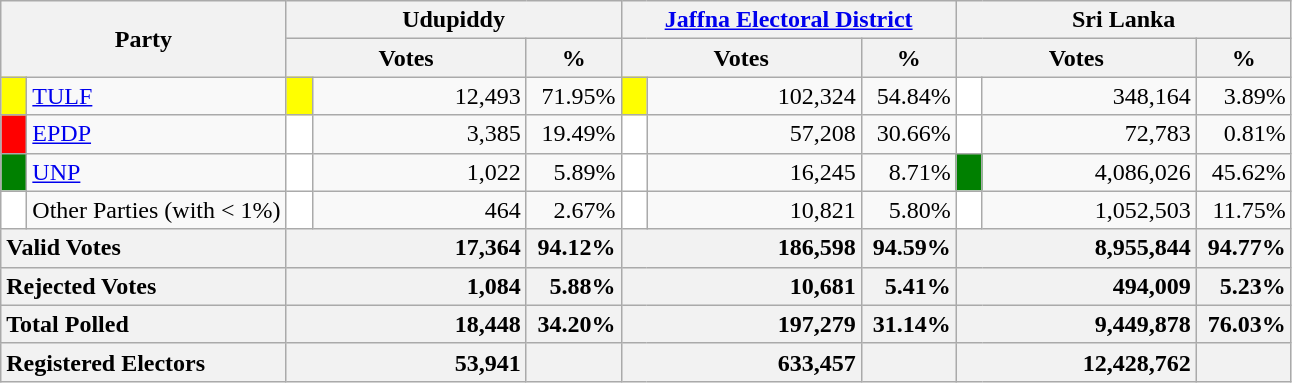<table class="wikitable">
<tr>
<th colspan="2" width="144px"rowspan="2">Party</th>
<th colspan="3" width="216px">Udupiddy</th>
<th colspan="3" width="216px"><a href='#'>Jaffna Electoral District</a></th>
<th colspan="3" width="216px">Sri Lanka</th>
</tr>
<tr>
<th colspan="2" width="144px">Votes</th>
<th>%</th>
<th colspan="2" width="144px">Votes</th>
<th>%</th>
<th colspan="2" width="144px">Votes</th>
<th>%</th>
</tr>
<tr>
<td style="background-color:yellow;" width="10px"></td>
<td style="text-align:left;"><a href='#'>TULF</a></td>
<td style="background-color:yellow;" width="10px"></td>
<td style="text-align:right;">12,493</td>
<td style="text-align:right;">71.95%</td>
<td style="background-color:yellow;" width="10px"></td>
<td style="text-align:right;">102,324</td>
<td style="text-align:right;">54.84%</td>
<td style="background-color:white;" width="10px"></td>
<td style="text-align:right;">348,164</td>
<td style="text-align:right;">3.89%</td>
</tr>
<tr>
<td style="background-color:red;" width="10px"></td>
<td style="text-align:left;"><a href='#'>EPDP</a></td>
<td style="background-color:white;" width="10px"></td>
<td style="text-align:right;">3,385</td>
<td style="text-align:right;">19.49%</td>
<td style="background-color:white;" width="10px"></td>
<td style="text-align:right;">57,208</td>
<td style="text-align:right;">30.66%</td>
<td style="background-color:white;" width="10px"></td>
<td style="text-align:right;">72,783</td>
<td style="text-align:right;">0.81%</td>
</tr>
<tr>
<td style="background-color:green;" width="10px"></td>
<td style="text-align:left;"><a href='#'>UNP</a></td>
<td style="background-color:white;" width="10px"></td>
<td style="text-align:right;">1,022</td>
<td style="text-align:right;">5.89%</td>
<td style="background-color:white;" width="10px"></td>
<td style="text-align:right;">16,245</td>
<td style="text-align:right;">8.71%</td>
<td style="background-color:green;" width="10px"></td>
<td style="text-align:right;">4,086,026</td>
<td style="text-align:right;">45.62%</td>
</tr>
<tr>
<td style="background-color:white;" width="10px"></td>
<td style="text-align:left;">Other Parties (with < 1%)</td>
<td style="background-color:white;" width="10px"></td>
<td style="text-align:right;">464</td>
<td style="text-align:right;">2.67%</td>
<td style="background-color:white;" width="10px"></td>
<td style="text-align:right;">10,821</td>
<td style="text-align:right;">5.80%</td>
<td style="background-color:white;" width="10px"></td>
<td style="text-align:right;">1,052,503</td>
<td style="text-align:right;">11.75%</td>
</tr>
<tr>
<th colspan="2" width="144px"style="text-align:left;">Valid Votes</th>
<th style="text-align:right;"colspan="2" width="144px">17,364</th>
<th style="text-align:right;">94.12%</th>
<th style="text-align:right;"colspan="2" width="144px">186,598</th>
<th style="text-align:right;">94.59%</th>
<th style="text-align:right;"colspan="2" width="144px">8,955,844</th>
<th style="text-align:right;">94.77%</th>
</tr>
<tr>
<th colspan="2" width="144px"style="text-align:left;">Rejected Votes</th>
<th style="text-align:right;"colspan="2" width="144px">1,084</th>
<th style="text-align:right;">5.88%</th>
<th style="text-align:right;"colspan="2" width="144px">10,681</th>
<th style="text-align:right;">5.41%</th>
<th style="text-align:right;"colspan="2" width="144px">494,009</th>
<th style="text-align:right;">5.23%</th>
</tr>
<tr>
<th colspan="2" width="144px"style="text-align:left;">Total Polled</th>
<th style="text-align:right;"colspan="2" width="144px">18,448</th>
<th style="text-align:right;">34.20%</th>
<th style="text-align:right;"colspan="2" width="144px">197,279</th>
<th style="text-align:right;">31.14%</th>
<th style="text-align:right;"colspan="2" width="144px">9,449,878</th>
<th style="text-align:right;">76.03%</th>
</tr>
<tr>
<th colspan="2" width="144px"style="text-align:left;">Registered Electors</th>
<th style="text-align:right;"colspan="2" width="144px">53,941</th>
<th></th>
<th style="text-align:right;"colspan="2" width="144px">633,457</th>
<th></th>
<th style="text-align:right;"colspan="2" width="144px">12,428,762</th>
<th></th>
</tr>
</table>
